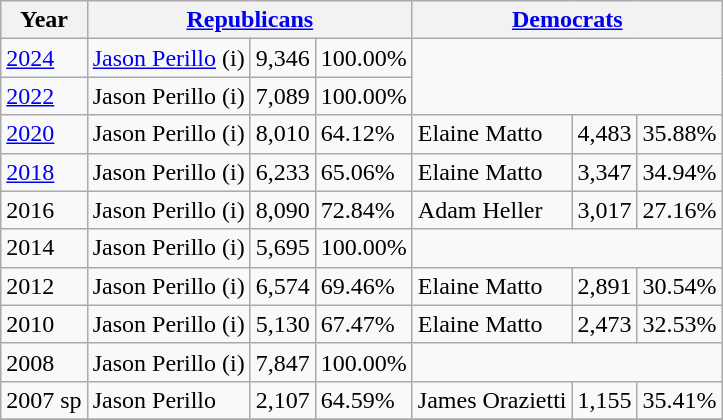<table class="wikitable">
<tr>
<th>Year</th>
<th colspan=3><a href='#'>Republicans</a></th>
<th colspan=3><a href='#'>Democrats</a></th>
</tr>
<tr>
<td><a href='#'>2024</a></td>
<td><a href='#'>Jason Perillo</a> (i)</td>
<td>9,346</td>
<td>100.00%</td>
</tr>
<tr>
<td><a href='#'>2022</a></td>
<td>Jason Perillo (i)</td>
<td>7,089</td>
<td>100.00%</td>
</tr>
<tr>
<td><a href='#'>2020</a></td>
<td>Jason Perillo (i)</td>
<td>8,010</td>
<td>64.12%</td>
<td>Elaine Matto</td>
<td>4,483</td>
<td>35.88%</td>
</tr>
<tr>
<td><a href='#'>2018</a></td>
<td>Jason Perillo (i)</td>
<td>6,233</td>
<td>65.06%</td>
<td>Elaine Matto</td>
<td>3,347</td>
<td>34.94%</td>
</tr>
<tr>
<td>2016</td>
<td>Jason Perillo (i)</td>
<td>8,090</td>
<td>72.84%</td>
<td>Adam Heller</td>
<td>3,017</td>
<td>27.16%</td>
</tr>
<tr>
<td>2014</td>
<td>Jason Perillo (i)</td>
<td>5,695</td>
<td>100.00%</td>
</tr>
<tr>
<td>2012</td>
<td>Jason Perillo (i)</td>
<td>6,574</td>
<td>69.46%</td>
<td>Elaine Matto</td>
<td>2,891</td>
<td>30.54%</td>
</tr>
<tr>
<td>2010</td>
<td>Jason Perillo (i)</td>
<td>5,130</td>
<td>67.47%</td>
<td>Elaine Matto</td>
<td>2,473</td>
<td>32.53%</td>
</tr>
<tr>
<td>2008</td>
<td>Jason Perillo (i)</td>
<td>7,847</td>
<td>100.00%</td>
</tr>
<tr>
<td>2007 sp</td>
<td>Jason Perillo</td>
<td>2,107</td>
<td>64.59%</td>
<td>James Orazietti</td>
<td>1,155</td>
<td>35.41%</td>
</tr>
<tr>
</tr>
</table>
